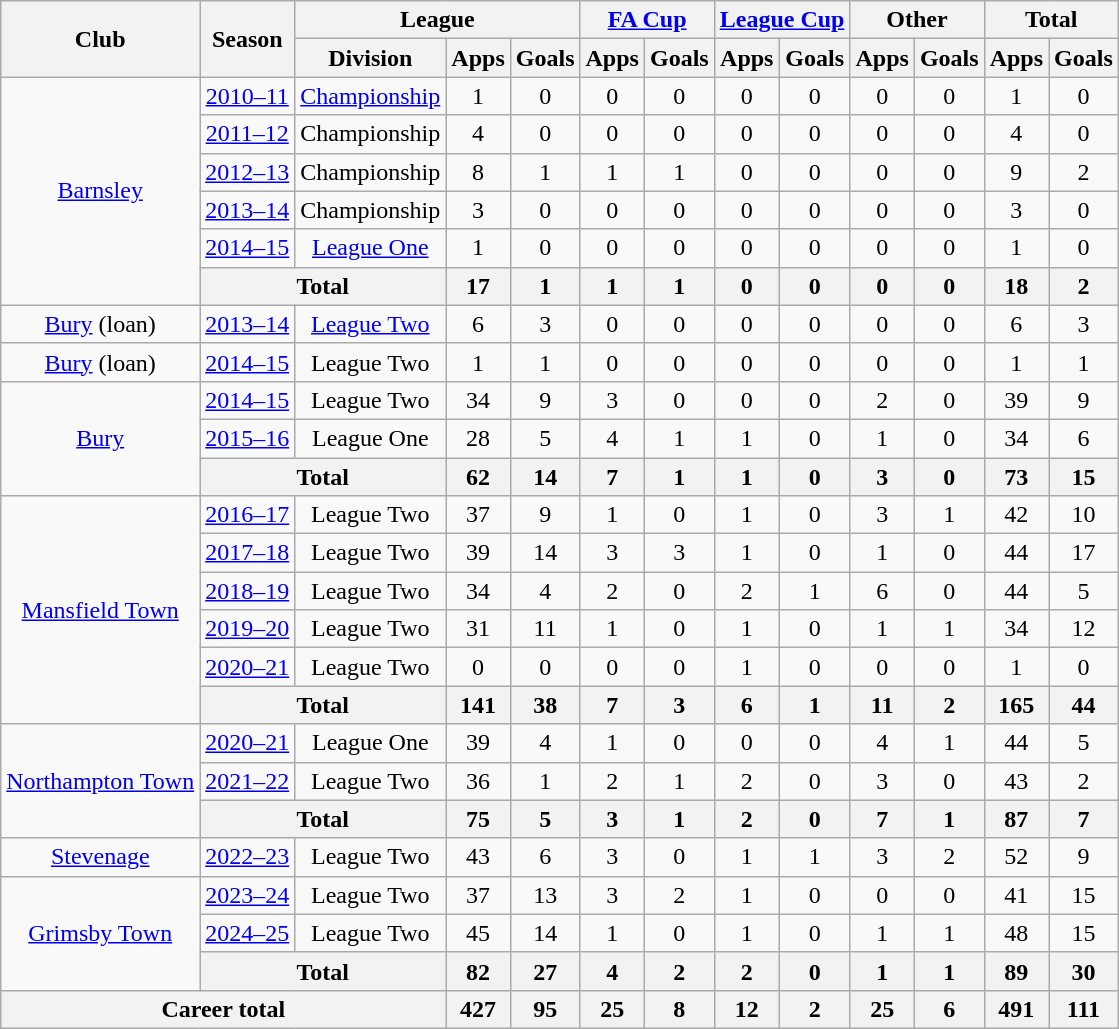<table class=wikitable style="text-align: center">
<tr>
<th rowspan=2>Club</th>
<th rowspan=2>Season</th>
<th colspan=3>League</th>
<th colspan=2><a href='#'>FA Cup</a></th>
<th colspan=2><a href='#'>League Cup</a></th>
<th colspan=2>Other</th>
<th colspan=2>Total</th>
</tr>
<tr>
<th>Division</th>
<th>Apps</th>
<th>Goals</th>
<th>Apps</th>
<th>Goals</th>
<th>Apps</th>
<th>Goals</th>
<th>Apps</th>
<th>Goals</th>
<th>Apps</th>
<th>Goals</th>
</tr>
<tr>
<td rowspan=6><a href='#'>Barnsley</a></td>
<td><a href='#'>2010–11</a></td>
<td><a href='#'>Championship</a></td>
<td>1</td>
<td>0</td>
<td>0</td>
<td>0</td>
<td>0</td>
<td>0</td>
<td>0</td>
<td>0</td>
<td>1</td>
<td>0</td>
</tr>
<tr>
<td><a href='#'>2011–12</a></td>
<td>Championship</td>
<td>4</td>
<td>0</td>
<td>0</td>
<td>0</td>
<td>0</td>
<td>0</td>
<td>0</td>
<td>0</td>
<td>4</td>
<td>0</td>
</tr>
<tr>
<td><a href='#'>2012–13</a></td>
<td>Championship</td>
<td>8</td>
<td>1</td>
<td>1</td>
<td>1</td>
<td>0</td>
<td>0</td>
<td>0</td>
<td>0</td>
<td>9</td>
<td>2</td>
</tr>
<tr>
<td><a href='#'>2013–14</a></td>
<td>Championship</td>
<td>3</td>
<td>0</td>
<td>0</td>
<td>0</td>
<td>0</td>
<td>0</td>
<td>0</td>
<td>0</td>
<td>3</td>
<td>0</td>
</tr>
<tr>
<td><a href='#'>2014–15</a></td>
<td><a href='#'>League One</a></td>
<td>1</td>
<td>0</td>
<td>0</td>
<td>0</td>
<td>0</td>
<td>0</td>
<td>0</td>
<td>0</td>
<td>1</td>
<td>0</td>
</tr>
<tr>
<th colspan="2">Total</th>
<th>17</th>
<th>1</th>
<th>1</th>
<th>1</th>
<th>0</th>
<th>0</th>
<th>0</th>
<th>0</th>
<th>18</th>
<th>2</th>
</tr>
<tr>
<td><a href='#'>Bury</a> (loan)</td>
<td><a href='#'>2013–14</a></td>
<td><a href='#'>League Two</a></td>
<td>6</td>
<td>3</td>
<td>0</td>
<td>0</td>
<td>0</td>
<td>0</td>
<td>0</td>
<td>0</td>
<td>6</td>
<td>3</td>
</tr>
<tr>
<td><a href='#'>Bury</a> (loan)</td>
<td><a href='#'>2014–15</a></td>
<td>League Two</td>
<td>1</td>
<td>1</td>
<td>0</td>
<td>0</td>
<td>0</td>
<td>0</td>
<td>0</td>
<td>0</td>
<td>1</td>
<td>1</td>
</tr>
<tr>
<td rowspan=3><a href='#'>Bury</a></td>
<td><a href='#'>2014–15</a></td>
<td>League Two</td>
<td>34</td>
<td>9</td>
<td>3</td>
<td>0</td>
<td>0</td>
<td>0</td>
<td>2</td>
<td>0</td>
<td>39</td>
<td>9</td>
</tr>
<tr>
<td><a href='#'>2015–16</a></td>
<td>League One</td>
<td>28</td>
<td>5</td>
<td>4</td>
<td>1</td>
<td>1</td>
<td>0</td>
<td>1</td>
<td>0</td>
<td>34</td>
<td>6</td>
</tr>
<tr>
<th colspan="2">Total</th>
<th>62</th>
<th>14</th>
<th>7</th>
<th>1</th>
<th>1</th>
<th>0</th>
<th>3</th>
<th>0</th>
<th>73</th>
<th>15</th>
</tr>
<tr>
<td rowspan=6><a href='#'>Mansfield Town</a></td>
<td><a href='#'>2016–17</a></td>
<td>League Two</td>
<td>37</td>
<td>9</td>
<td>1</td>
<td>0</td>
<td>1</td>
<td>0</td>
<td>3</td>
<td>1</td>
<td>42</td>
<td>10</td>
</tr>
<tr>
<td><a href='#'>2017–18</a></td>
<td>League Two</td>
<td>39</td>
<td>14</td>
<td>3</td>
<td>3</td>
<td>1</td>
<td>0</td>
<td>1</td>
<td>0</td>
<td>44</td>
<td>17</td>
</tr>
<tr>
<td><a href='#'>2018–19</a></td>
<td>League Two</td>
<td>34</td>
<td>4</td>
<td>2</td>
<td>0</td>
<td>2</td>
<td>1</td>
<td>6</td>
<td>0</td>
<td>44</td>
<td>5</td>
</tr>
<tr>
<td><a href='#'>2019–20</a></td>
<td>League Two</td>
<td>31</td>
<td>11</td>
<td>1</td>
<td>0</td>
<td>1</td>
<td>0</td>
<td>1</td>
<td>1</td>
<td>34</td>
<td>12</td>
</tr>
<tr>
<td><a href='#'>2020–21</a></td>
<td>League Two</td>
<td>0</td>
<td>0</td>
<td>0</td>
<td>0</td>
<td>1</td>
<td>0</td>
<td>0</td>
<td>0</td>
<td>1</td>
<td>0</td>
</tr>
<tr>
<th colspan="2">Total</th>
<th>141</th>
<th>38</th>
<th>7</th>
<th>3</th>
<th>6</th>
<th>1</th>
<th>11</th>
<th>2</th>
<th>165</th>
<th>44</th>
</tr>
<tr>
<td rowspan=3><a href='#'>Northampton Town</a></td>
<td><a href='#'>2020–21</a></td>
<td>League One</td>
<td>39</td>
<td>4</td>
<td>1</td>
<td>0</td>
<td>0</td>
<td>0</td>
<td>4</td>
<td>1</td>
<td>44</td>
<td>5</td>
</tr>
<tr>
<td><a href='#'>2021–22</a></td>
<td>League Two</td>
<td>36</td>
<td>1</td>
<td>2</td>
<td>1</td>
<td>2</td>
<td>0</td>
<td>3</td>
<td>0</td>
<td>43</td>
<td>2</td>
</tr>
<tr>
<th colspan="2">Total</th>
<th>75</th>
<th>5</th>
<th>3</th>
<th>1</th>
<th>2</th>
<th>0</th>
<th>7</th>
<th>1</th>
<th>87</th>
<th>7</th>
</tr>
<tr>
<td><a href='#'>Stevenage</a></td>
<td><a href='#'>2022–23</a></td>
<td>League Two</td>
<td>43</td>
<td>6</td>
<td>3</td>
<td>0</td>
<td>1</td>
<td>1</td>
<td>3</td>
<td>2</td>
<td>52</td>
<td>9</td>
</tr>
<tr>
<td rowspan="3"><a href='#'>Grimsby Town</a></td>
<td><a href='#'>2023–24</a></td>
<td>League Two</td>
<td>37</td>
<td>13</td>
<td>3</td>
<td>2</td>
<td>1</td>
<td>0</td>
<td>0</td>
<td>0</td>
<td>41</td>
<td>15</td>
</tr>
<tr>
<td><a href='#'>2024–25</a></td>
<td>League Two</td>
<td>45</td>
<td>14</td>
<td>1</td>
<td>0</td>
<td>1</td>
<td>0</td>
<td>1</td>
<td>1</td>
<td>48</td>
<td>15</td>
</tr>
<tr>
<th colspan="2">Total</th>
<th>82</th>
<th>27</th>
<th>4</th>
<th>2</th>
<th>2</th>
<th>0</th>
<th>1</th>
<th>1</th>
<th>89</th>
<th>30</th>
</tr>
<tr>
<th colspan="3">Career total</th>
<th>427</th>
<th>95</th>
<th>25</th>
<th>8</th>
<th>12</th>
<th>2</th>
<th>25</th>
<th>6</th>
<th>491</th>
<th>111</th>
</tr>
</table>
